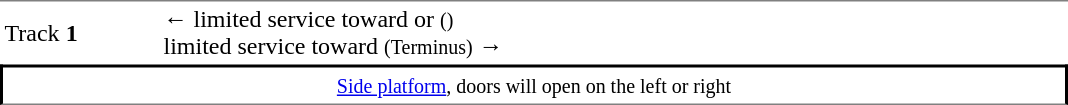<table table border=0 cellspacing=0 cellpadding=3>
<tr>
<td style="border-top:solid 1px gray;" width=100>Track <strong>1</strong></td>
<td style="border-top:solid 1px gray;" width=600>←  limited service toward  or  <small>()</small><br>  limited service toward  <small>(Terminus)</small> →</td>
</tr>
<tr>
<td style="border-bottom:solid 1px gray;border-top:solid 2px black;border-right:solid 2px black;border-left:solid 2px black;text-align:center;" colspan=2><small><a href='#'>Side platform</a>, doors will open on the left or right</small> </td>
</tr>
</table>
